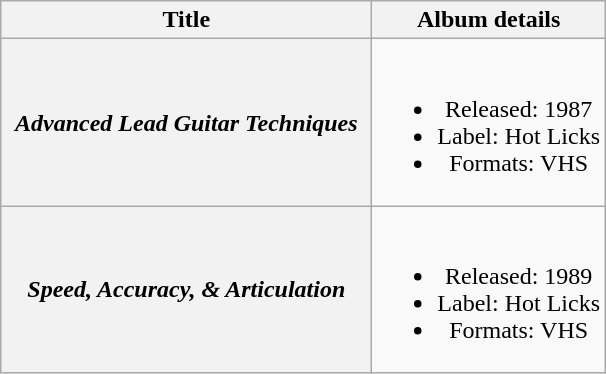<table class="wikitable plainrowheaders" style="text-align:center;">
<tr>
<th scope="col" style="width:15em;">Title</th>
<th scope="col">Album details</th>
</tr>
<tr>
<th scope="row"><em>Advanced Lead Guitar Techniques</em></th>
<td><br><ul><li>Released: 1987</li><li>Label: Hot Licks</li><li>Formats: VHS</li></ul></td>
</tr>
<tr>
<th scope="row"><em>Speed, Accuracy, & Articulation</em></th>
<td><br><ul><li>Released: 1989</li><li>Label: Hot Licks</li><li>Formats: VHS</li></ul></td>
</tr>
</table>
